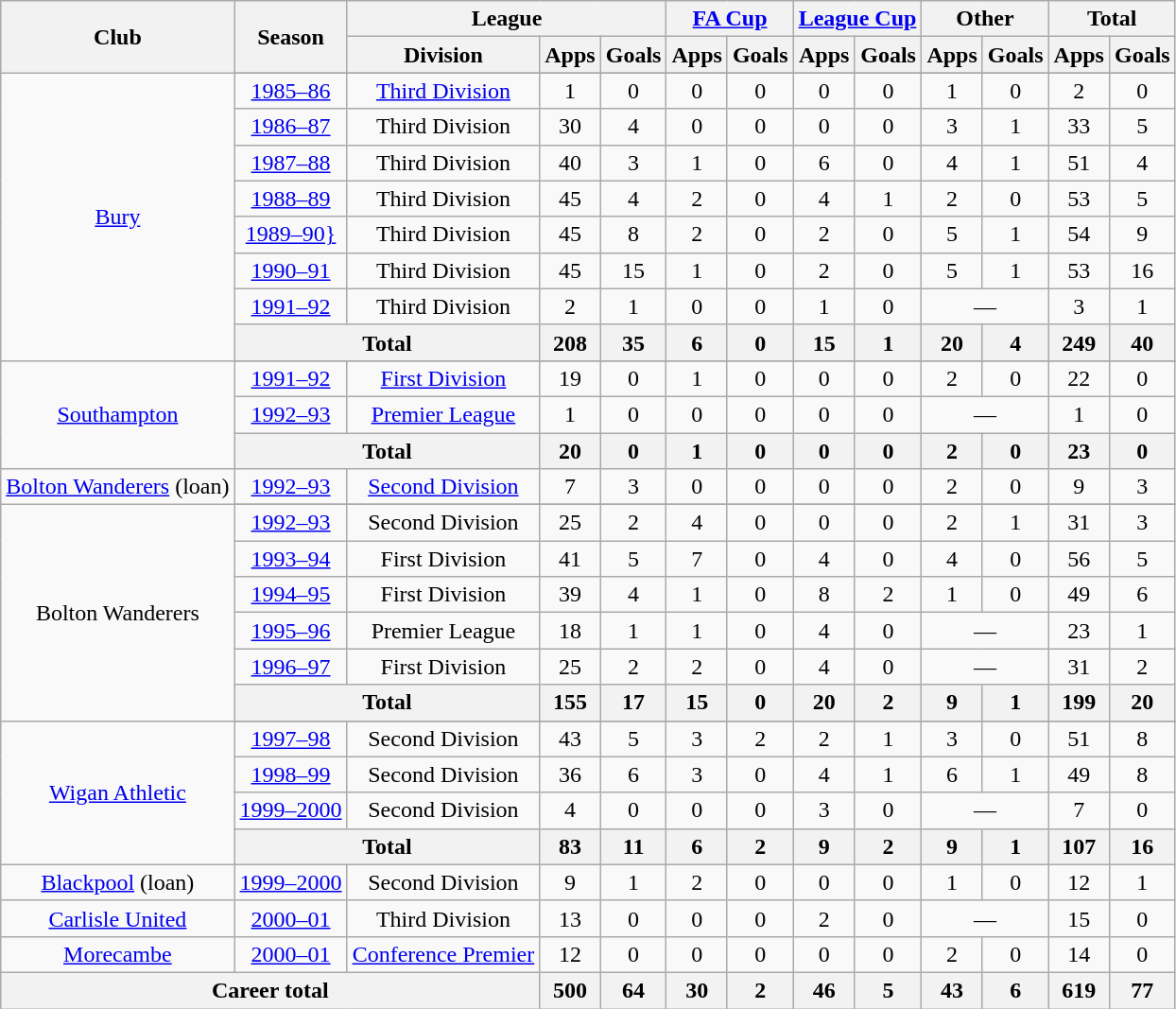<table class=wikitable style=text-align:center>
<tr>
<th rowspan=2>Club</th>
<th rowspan=2>Season</th>
<th colspan=3>League</th>
<th colspan=2><a href='#'>FA Cup</a></th>
<th colspan=2><a href='#'>League Cup</a></th>
<th colspan=2>Other</th>
<th colspan=2>Total</th>
</tr>
<tr>
<th>Division</th>
<th>Apps</th>
<th>Goals</th>
<th>Apps</th>
<th>Goals</th>
<th>Apps</th>
<th>Goals</th>
<th>Apps</th>
<th>Goals</th>
<th>Apps</th>
<th>Goals</th>
</tr>
<tr>
<td rowspan=9><a href='#'>Bury</a></td>
</tr>
<tr>
<td><a href='#'>1985–86</a></td>
<td><a href='#'>Third Division</a></td>
<td>1</td>
<td>0</td>
<td>0</td>
<td>0</td>
<td>0</td>
<td>0</td>
<td>1</td>
<td>0</td>
<td>2</td>
<td>0</td>
</tr>
<tr>
<td><a href='#'>1986–87</a></td>
<td>Third Division</td>
<td>30</td>
<td>4</td>
<td>0</td>
<td>0</td>
<td>0</td>
<td>0</td>
<td>3</td>
<td>1</td>
<td>33</td>
<td>5</td>
</tr>
<tr>
<td><a href='#'>1987–88</a></td>
<td>Third Division</td>
<td>40</td>
<td>3</td>
<td>1</td>
<td>0</td>
<td>6</td>
<td>0</td>
<td>4</td>
<td>1</td>
<td>51</td>
<td>4</td>
</tr>
<tr>
<td><a href='#'>1988–89</a></td>
<td>Third Division</td>
<td>45</td>
<td>4</td>
<td>2</td>
<td>0</td>
<td>4</td>
<td>1</td>
<td>2</td>
<td>0</td>
<td>53</td>
<td>5</td>
</tr>
<tr>
<td><a href='#'>1989–90}</a></td>
<td>Third Division</td>
<td>45</td>
<td>8</td>
<td>2</td>
<td>0</td>
<td>2</td>
<td>0</td>
<td>5</td>
<td>1</td>
<td>54</td>
<td>9</td>
</tr>
<tr>
<td><a href='#'>1990–91</a></td>
<td>Third Division</td>
<td>45</td>
<td>15</td>
<td>1</td>
<td>0</td>
<td>2</td>
<td>0</td>
<td>5</td>
<td>1</td>
<td>53</td>
<td>16</td>
</tr>
<tr>
<td><a href='#'>1991–92</a></td>
<td>Third Division</td>
<td>2</td>
<td>1</td>
<td>0</td>
<td>0</td>
<td>1</td>
<td>0</td>
<td colspan=2>—</td>
<td>3</td>
<td>1</td>
</tr>
<tr>
<th colspan=2>Total</th>
<th>208</th>
<th>35</th>
<th>6</th>
<th>0</th>
<th>15</th>
<th>1</th>
<th>20</th>
<th>4</th>
<th>249</th>
<th>40</th>
</tr>
<tr>
<td rowspan=4><a href='#'>Southampton</a></td>
</tr>
<tr>
<td><a href='#'>1991–92</a></td>
<td><a href='#'>First Division</a></td>
<td>19</td>
<td>0</td>
<td>1</td>
<td>0</td>
<td>0</td>
<td>0</td>
<td>2</td>
<td>0</td>
<td>22</td>
<td>0</td>
</tr>
<tr>
<td><a href='#'>1992–93</a></td>
<td><a href='#'>Premier League</a></td>
<td>1</td>
<td>0</td>
<td>0</td>
<td>0</td>
<td>0</td>
<td>0</td>
<td colspan=2>—</td>
<td>1</td>
<td>0</td>
</tr>
<tr>
<th colspan=2>Total</th>
<th>20</th>
<th>0</th>
<th>1</th>
<th>0</th>
<th>0</th>
<th>0</th>
<th>2</th>
<th>0</th>
<th>23</th>
<th>0</th>
</tr>
<tr>
<td><a href='#'>Bolton Wanderers</a> (loan)</td>
<td><a href='#'>1992–93</a></td>
<td><a href='#'>Second Division</a></td>
<td>7</td>
<td>3</td>
<td>0</td>
<td>0</td>
<td>0</td>
<td>0</td>
<td>2</td>
<td>0</td>
<td>9</td>
<td>3</td>
</tr>
<tr>
<td rowspan=7>Bolton Wanderers</td>
</tr>
<tr>
<td><a href='#'>1992–93</a></td>
<td>Second Division</td>
<td>25</td>
<td>2</td>
<td>4</td>
<td>0</td>
<td>0</td>
<td>0</td>
<td>2</td>
<td>1</td>
<td>31</td>
<td>3</td>
</tr>
<tr>
<td><a href='#'>1993–94</a></td>
<td>First Division</td>
<td>41</td>
<td>5</td>
<td>7</td>
<td>0</td>
<td>4</td>
<td>0</td>
<td>4</td>
<td>0</td>
<td>56</td>
<td>5</td>
</tr>
<tr>
<td><a href='#'>1994–95</a></td>
<td>First Division</td>
<td>39</td>
<td>4</td>
<td>1</td>
<td>0</td>
<td>8</td>
<td>2</td>
<td>1</td>
<td>0</td>
<td>49</td>
<td>6</td>
</tr>
<tr>
<td><a href='#'>1995–96</a></td>
<td>Premier League</td>
<td>18</td>
<td>1</td>
<td>1</td>
<td>0</td>
<td>4</td>
<td>0</td>
<td colspan=2>—</td>
<td>23</td>
<td>1</td>
</tr>
<tr>
<td><a href='#'>1996–97</a></td>
<td>First Division</td>
<td>25</td>
<td>2</td>
<td>2</td>
<td>0</td>
<td>4</td>
<td>0</td>
<td colspan=2>—</td>
<td>31</td>
<td>2</td>
</tr>
<tr>
<th colspan=2>Total</th>
<th>155</th>
<th>17</th>
<th>15</th>
<th>0</th>
<th>20</th>
<th>2</th>
<th>9</th>
<th>1</th>
<th>199</th>
<th>20</th>
</tr>
<tr>
<td rowspan=5><a href='#'>Wigan Athletic</a></td>
</tr>
<tr>
<td><a href='#'>1997–98</a></td>
<td>Second Division</td>
<td>43</td>
<td>5</td>
<td>3</td>
<td>2</td>
<td>2</td>
<td>1</td>
<td>3</td>
<td>0</td>
<td>51</td>
<td>8</td>
</tr>
<tr>
<td><a href='#'>1998–99</a></td>
<td>Second Division</td>
<td>36</td>
<td>6</td>
<td>3</td>
<td>0</td>
<td>4</td>
<td>1</td>
<td>6</td>
<td>1</td>
<td>49</td>
<td>8</td>
</tr>
<tr>
<td><a href='#'>1999–2000</a></td>
<td>Second Division</td>
<td>4</td>
<td>0</td>
<td>0</td>
<td>0</td>
<td>3</td>
<td>0</td>
<td colspan=2>—</td>
<td>7</td>
<td>0</td>
</tr>
<tr>
<th colspan=2>Total</th>
<th>83</th>
<th>11</th>
<th>6</th>
<th>2</th>
<th>9</th>
<th>2</th>
<th>9</th>
<th>1</th>
<th>107</th>
<th>16</th>
</tr>
<tr>
<td><a href='#'>Blackpool</a> (loan)</td>
<td><a href='#'>1999–2000</a></td>
<td>Second Division</td>
<td>9</td>
<td>1</td>
<td>2</td>
<td>0</td>
<td>0</td>
<td>0</td>
<td>1</td>
<td>0</td>
<td>12</td>
<td>1</td>
</tr>
<tr>
<td><a href='#'>Carlisle United</a></td>
<td><a href='#'>2000–01</a></td>
<td>Third Division</td>
<td>13</td>
<td>0</td>
<td>0</td>
<td>0</td>
<td>2</td>
<td>0</td>
<td colspan=2>—</td>
<td>15</td>
<td>0</td>
</tr>
<tr>
<td><a href='#'>Morecambe</a></td>
<td><a href='#'>2000–01</a></td>
<td><a href='#'>Conference Premier</a></td>
<td>12</td>
<td>0</td>
<td>0</td>
<td>0</td>
<td>0</td>
<td>0</td>
<td>2</td>
<td>0</td>
<td>14</td>
<td>0</td>
</tr>
<tr>
<th colspan=3>Career total</th>
<th>500</th>
<th>64</th>
<th>30</th>
<th>2</th>
<th>46</th>
<th>5</th>
<th>43</th>
<th>6</th>
<th>619</th>
<th>77</th>
</tr>
</table>
